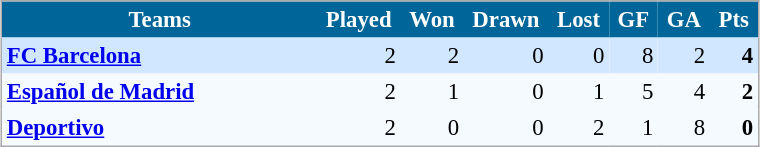<table align=center cellpadding="3" cellspacing="0" style="background: #f9f9f9; border: 1px #aaa solid; border-collapse: collapse; font-size: 95%;" width=40%>
<tr bgcolor=#006699 style="color:white;">
<th width=34%>Teams</th>
<th width=5%>Played</th>
<th width=5%>Won</th>
<th width=5%>Drawn</th>
<th width=5%>Lost</th>
<th width=5%>GF</th>
<th width=5%>GA</th>
<th width=5%>Pts</th>
</tr>
<tr align=right bgcolor=#D0E7FF>
<td align=left><strong><a href='#'>FC Barcelona</a></strong></td>
<td>2</td>
<td>2</td>
<td>0</td>
<td>0</td>
<td>8</td>
<td>2</td>
<td><strong>4</strong></td>
</tr>
<tr align=right bgcolor=#F5FAFF>
<td align=left><strong><a href='#'>Español de Madrid</a></strong></td>
<td>2</td>
<td>1</td>
<td>0</td>
<td>1</td>
<td>5</td>
<td>4</td>
<td><strong>2</strong></td>
</tr>
<tr align=right bgcolor=#F5FAFF>
<td align=left><strong><a href='#'>Deportivo</a></strong></td>
<td>2</td>
<td>0</td>
<td>0</td>
<td>2</td>
<td>1</td>
<td>8</td>
<td><strong>0</strong></td>
</tr>
</table>
